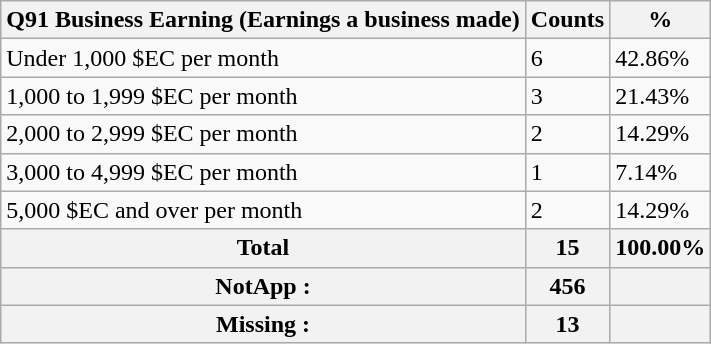<table class="wikitable sortable">
<tr>
<th>Q91 Business Earning (Earnings a business made)</th>
<th>Counts</th>
<th>%</th>
</tr>
<tr>
<td>Under 1,000 $EC per month</td>
<td>6</td>
<td>42.86%</td>
</tr>
<tr>
<td>1,000 to 1,999 $EC per month</td>
<td>3</td>
<td>21.43%</td>
</tr>
<tr>
<td>2,000 to 2,999 $EC per month</td>
<td>2</td>
<td>14.29%</td>
</tr>
<tr>
<td>3,000 to 4,999 $EC per month</td>
<td>1</td>
<td>7.14%</td>
</tr>
<tr>
<td>5,000 $EC and over per month</td>
<td>2</td>
<td>14.29%</td>
</tr>
<tr>
<th>Total</th>
<th>15</th>
<th>100.00%</th>
</tr>
<tr>
<th>NotApp :</th>
<th>456</th>
<th></th>
</tr>
<tr>
<th>Missing :</th>
<th>13</th>
<th></th>
</tr>
</table>
